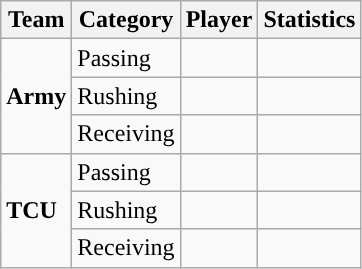<table class="wikitable" style="float: left;">
<tr>
<th>Team</th>
<th>Category</th>
<th>Player</th>
<th>Statistics</th>
</tr>
<tr>
<td rowspan=3><strong>Army</strong></td>
<td>Passing</td>
<td></td>
<td></td>
</tr>
<tr>
<td>Rushing</td>
<td></td>
<td></td>
</tr>
<tr>
<td>Receiving</td>
<td></td>
<td></td>
</tr>
<tr>
<td rowspan=3><strong>TCU</strong></td>
<td>Passing</td>
<td></td>
<td></td>
</tr>
<tr>
<td>Rushing</td>
<td></td>
<td></td>
</tr>
<tr>
<td>Receiving</td>
<td></td>
<td></td>
</tr>
</table>
